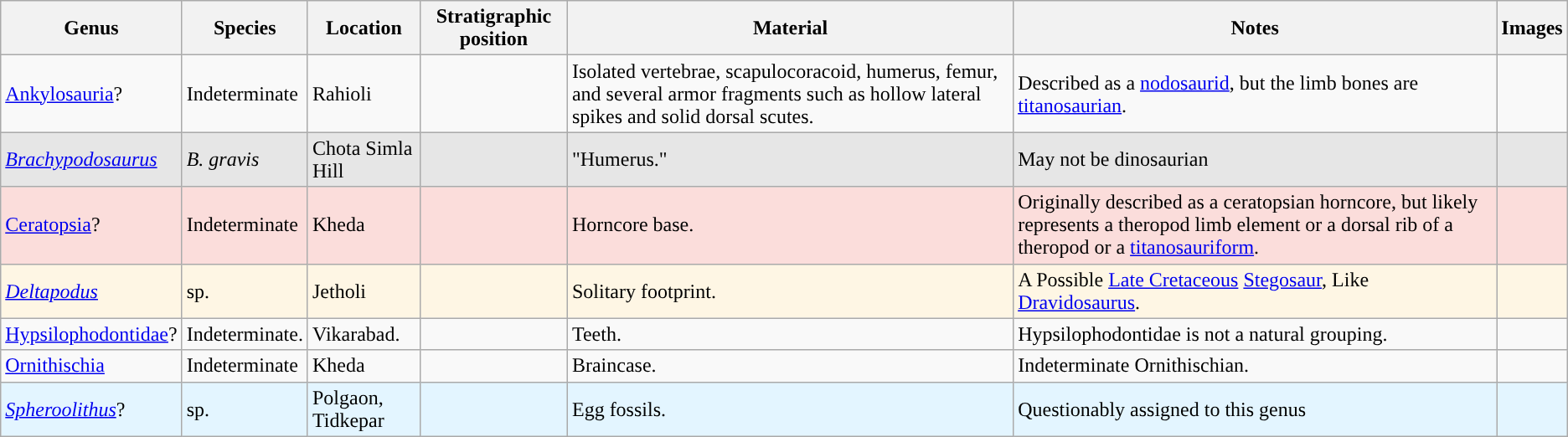<table class="wikitable" align="center">
<tr>
<th>Genus</th>
<th>Species</th>
<th>Location</th>
<th>Stratigraphic position</th>
<th>Material</th>
<th>Notes</th>
<th>Images</th>
</tr>
<tr>
<td><a href='#'>Ankylosauria</a>?</td>
<td>Indeterminate</td>
<td>Rahioli</td>
<td></td>
<td>Isolated vertebrae, scapulocoracoid, humerus, femur, and several armor fragments such as hollow lateral spikes and solid dorsal scutes.</td>
<td>Described as a <a href='#'>nodosaurid</a>, but the limb bones are <a href='#'>titanosaurian</a>.</td>
<td></td>
</tr>
<tr style="background:#E6E6E6;">
<td><em><a href='#'>Brachypodosaurus</a></em></td>
<td><em>B. gravis</em></td>
<td>Chota Simla Hill</td>
<td></td>
<td>"Humerus."</td>
<td>May not be dinosaurian</td>
<td></td>
</tr>
<tr style="background:#fbdddb;">
<td><a href='#'>Ceratopsia</a>?</td>
<td>Indeterminate</td>
<td>Kheda</td>
<td></td>
<td>Horncore base.</td>
<td>Originally described as a ceratopsian horncore, but likely represents a theropod limb element or a dorsal rib of a theropod or a <a href='#'>titanosauriform</a>.</td>
<td></td>
</tr>
<tr style="background:#FEF6E4;">
<td><em><a href='#'>Deltapodus</a></em></td>
<td>sp.</td>
<td>Jetholi</td>
<td></td>
<td>Solitary footprint.</td>
<td>A Possible <a href='#'>Late Cretaceous</a> <a href='#'>Stegosaur</a>, Like <a href='#'>Dravidosaurus</a>.</td>
<td></td>
</tr>
<tr>
<td><a href='#'>Hypsilophodontidae</a>?</td>
<td>Indeterminate.</td>
<td>Vikarabad.</td>
<td></td>
<td>Teeth.</td>
<td>Hypsilophodontidae is not a natural grouping.</td>
<td></td>
</tr>
<tr>
<td><a href='#'>Ornithischia</a></td>
<td>Indeterminate</td>
<td>Kheda</td>
<td></td>
<td>Braincase.</td>
<td>Indeterminate Ornithischian.</td>
<td></td>
</tr>
<tr>
<td style="background:#E3F5FF;"><em><a href='#'>Spheroolithus</a></em>?</td>
<td style="background:#E3F5FF;">sp.</td>
<td style="background:#E3F5FF;">Polgaon,<br>Tidkepar</td>
<td style="background:#E3F5FF;"></td>
<td style="background:#E3F5FF;">Egg fossils.</td>
<td style="background:#E3F5FF;">Questionably assigned to this genus</td>
<td style="background:#E3F5FF;"></td>
</tr>
</table>
